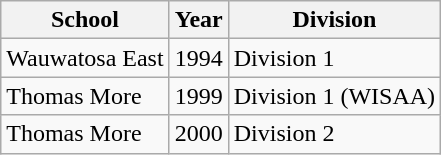<table class="wikitable">
<tr>
<th>School</th>
<th>Year</th>
<th>Division</th>
</tr>
<tr>
<td>Wauwatosa East</td>
<td>1994</td>
<td>Division 1</td>
</tr>
<tr>
<td>Thomas More</td>
<td>1999</td>
<td>Division 1 (WISAA)</td>
</tr>
<tr>
<td>Thomas More</td>
<td>2000</td>
<td>Division 2</td>
</tr>
</table>
